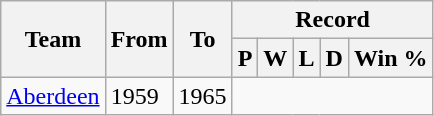<table class="wikitable">
<tr>
<th rowspan="2">Team</th>
<th rowspan="2">From</th>
<th rowspan="2">To</th>
<th colspan="5">Record</th>
</tr>
<tr>
<th>P</th>
<th>W</th>
<th>L</th>
<th>D</th>
<th>Win %</th>
</tr>
<tr>
<td><a href='#'>Aberdeen</a></td>
<td>1959</td>
<td>1965<br></td>
</tr>
</table>
